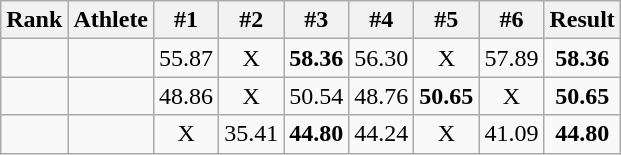<table class="wikitable sortable" style="text-align:center">
<tr>
<th>Rank</th>
<th>Athlete</th>
<th>#1</th>
<th>#2</th>
<th>#3</th>
<th>#4</th>
<th>#5</th>
<th>#6</th>
<th>Result</th>
</tr>
<tr>
<td></td>
<td align=left></td>
<td>55.87</td>
<td>X</td>
<td><strong>58.36</strong></td>
<td>56.30</td>
<td>X</td>
<td>57.89</td>
<td><strong>58.36</strong></td>
</tr>
<tr>
<td></td>
<td align=left></td>
<td>48.86</td>
<td>X</td>
<td>50.54</td>
<td>48.76</td>
<td><strong>50.65</strong></td>
<td>X</td>
<td><strong>50.65</strong></td>
</tr>
<tr>
<td></td>
<td align=left></td>
<td>X</td>
<td>35.41</td>
<td><strong>44.80</strong></td>
<td>44.24</td>
<td>X</td>
<td>41.09</td>
<td><strong>44.80</strong></td>
</tr>
</table>
